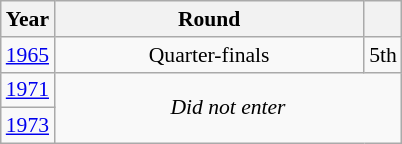<table class="wikitable" style="text-align: center; font-size:90%">
<tr>
<th>Year</th>
<th style="width:200px">Round</th>
<th></th>
</tr>
<tr>
<td><a href='#'>1965</a></td>
<td>Quarter-finals</td>
<td>5th</td>
</tr>
<tr>
<td><a href='#'>1971</a></td>
<td colspan="2" rowspan="2"><em>Did not enter</em></td>
</tr>
<tr>
<td><a href='#'>1973</a></td>
</tr>
</table>
